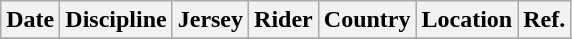<table class="wikitable sortable">
<tr>
<th>Date</th>
<th>Discipline</th>
<th>Jersey</th>
<th>Rider</th>
<th>Country</th>
<th>Location</th>
<th class="unsortable">Ref.</th>
</tr>
<tr>
</tr>
</table>
